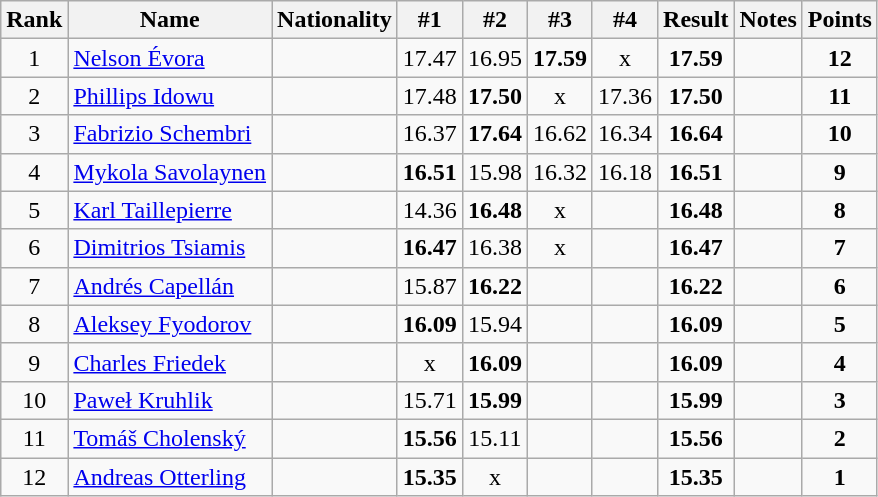<table class="wikitable sortable" style="text-align:center">
<tr>
<th>Rank</th>
<th>Name</th>
<th>Nationality</th>
<th>#1</th>
<th>#2</th>
<th>#3</th>
<th>#4</th>
<th>Result</th>
<th>Notes</th>
<th>Points</th>
</tr>
<tr>
<td>1</td>
<td align=left><a href='#'>Nelson Évora</a></td>
<td align=left></td>
<td>17.47</td>
<td>16.95</td>
<td><strong>17.59</strong></td>
<td>x</td>
<td><strong>17.59</strong></td>
<td></td>
<td><strong>12</strong></td>
</tr>
<tr>
<td>2</td>
<td align=left><a href='#'>Phillips Idowu</a></td>
<td align=left></td>
<td>17.48</td>
<td><strong>17.50</strong></td>
<td>x</td>
<td>17.36</td>
<td><strong>17.50</strong></td>
<td></td>
<td><strong>11</strong></td>
</tr>
<tr>
<td>3</td>
<td align=left><a href='#'>Fabrizio Schembri</a></td>
<td align=left></td>
<td>16.37</td>
<td><strong>17.64</strong></td>
<td>16.62</td>
<td>16.34</td>
<td><strong>16.64</strong></td>
<td></td>
<td><strong>10</strong></td>
</tr>
<tr>
<td>4</td>
<td align=left><a href='#'>Mykola Savolaynen</a></td>
<td align=left></td>
<td><strong>16.51</strong></td>
<td>15.98</td>
<td>16.32</td>
<td>16.18</td>
<td><strong>16.51</strong></td>
<td></td>
<td><strong>9</strong></td>
</tr>
<tr>
<td>5</td>
<td align=left><a href='#'>Karl Taillepierre</a></td>
<td align=left></td>
<td>14.36</td>
<td><strong>16.48</strong></td>
<td>x</td>
<td></td>
<td><strong>16.48</strong></td>
<td></td>
<td><strong>8</strong></td>
</tr>
<tr>
<td>6</td>
<td align=left><a href='#'>Dimitrios Tsiamis</a></td>
<td align=left></td>
<td><strong>16.47</strong></td>
<td>16.38</td>
<td>x</td>
<td></td>
<td><strong>16.47</strong></td>
<td></td>
<td><strong>7</strong></td>
</tr>
<tr>
<td>7</td>
<td align=left><a href='#'>Andrés Capellán</a></td>
<td align=left></td>
<td>15.87</td>
<td><strong>16.22</strong></td>
<td></td>
<td></td>
<td><strong>16.22</strong></td>
<td></td>
<td><strong>6</strong></td>
</tr>
<tr>
<td>8</td>
<td align=left><a href='#'>Aleksey Fyodorov</a></td>
<td align=left></td>
<td><strong>16.09</strong></td>
<td>15.94</td>
<td></td>
<td></td>
<td><strong>16.09</strong></td>
<td></td>
<td><strong>5</strong></td>
</tr>
<tr>
<td>9</td>
<td align=left><a href='#'>Charles Friedek</a></td>
<td align=left></td>
<td>x</td>
<td><strong>16.09</strong></td>
<td></td>
<td></td>
<td><strong>16.09</strong></td>
<td></td>
<td><strong>4</strong></td>
</tr>
<tr>
<td>10</td>
<td align=left><a href='#'>Paweł Kruhlik</a></td>
<td align=left></td>
<td>15.71</td>
<td><strong>15.99</strong></td>
<td></td>
<td></td>
<td><strong>15.99</strong></td>
<td></td>
<td><strong>3</strong></td>
</tr>
<tr>
<td>11</td>
<td align=left><a href='#'>Tomáš Cholenský</a></td>
<td align=left></td>
<td><strong>15.56</strong></td>
<td>15.11</td>
<td></td>
<td></td>
<td><strong>15.56</strong></td>
<td></td>
<td><strong>2</strong></td>
</tr>
<tr>
<td>12</td>
<td align=left><a href='#'>Andreas Otterling</a></td>
<td align=left></td>
<td><strong>15.35</strong></td>
<td>x</td>
<td></td>
<td></td>
<td><strong>15.35</strong></td>
<td></td>
<td><strong>1</strong></td>
</tr>
</table>
